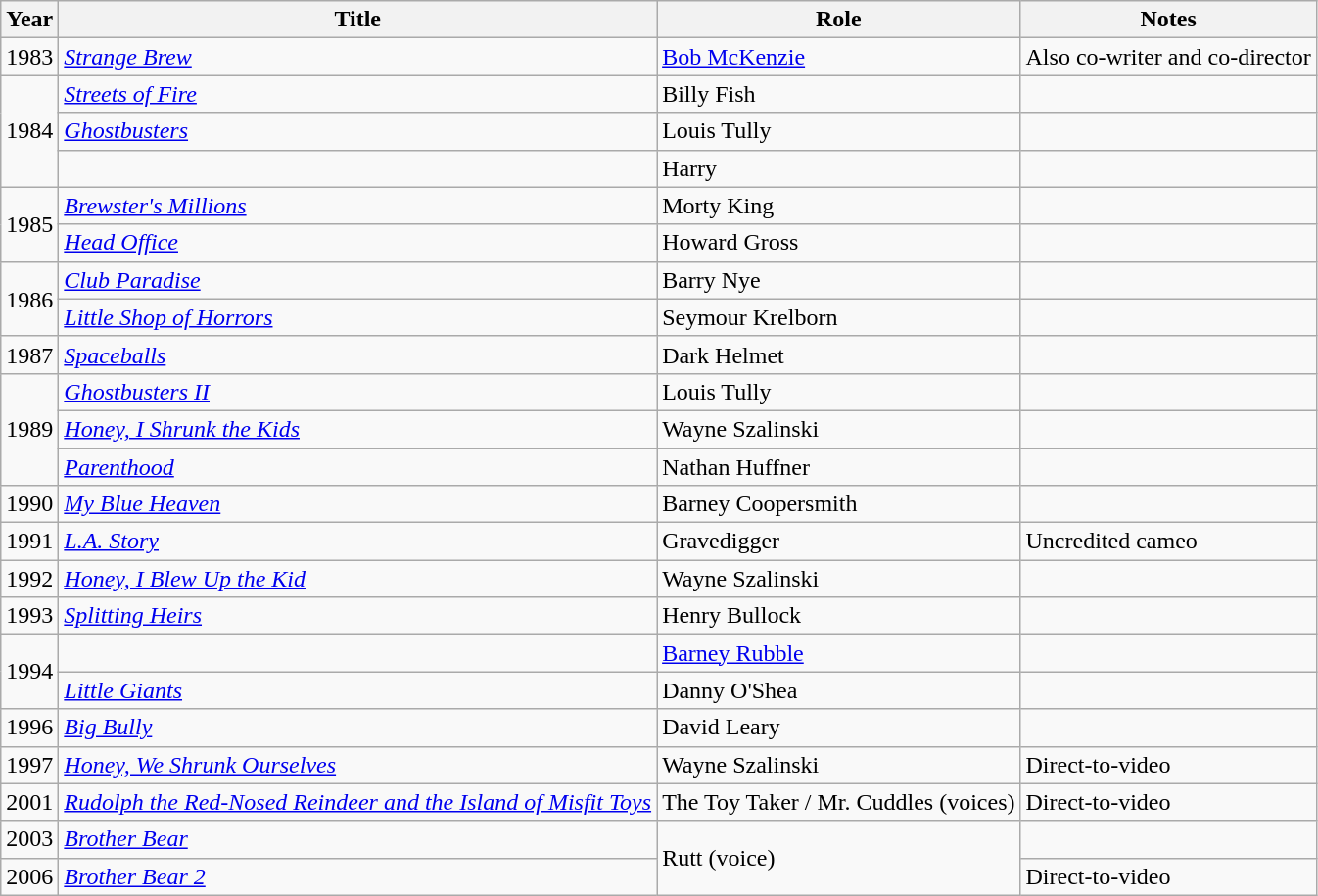<table class="wikitable sortable">
<tr>
<th>Year</th>
<th>Title</th>
<th>Role</th>
<th class="unsortable">Notes</th>
</tr>
<tr>
<td>1983</td>
<td><em><a href='#'>Strange Brew</a></em></td>
<td><a href='#'>Bob McKenzie</a></td>
<td>Also co-writer and co-director</td>
</tr>
<tr>
<td rowspan="3">1984</td>
<td><em><a href='#'>Streets of Fire</a></em></td>
<td>Billy Fish</td>
<td></td>
</tr>
<tr>
<td><em><a href='#'>Ghostbusters</a></em></td>
<td>Louis Tully</td>
<td></td>
</tr>
<tr>
<td><em></em></td>
<td>Harry</td>
<td></td>
</tr>
<tr>
<td rowspan="2">1985</td>
<td><em><a href='#'>Brewster's Millions</a></em></td>
<td>Morty King</td>
<td></td>
</tr>
<tr>
<td><em><a href='#'>Head Office</a></em></td>
<td>Howard Gross</td>
<td></td>
</tr>
<tr>
<td rowspan="2">1986</td>
<td><em><a href='#'>Club Paradise</a></em></td>
<td>Barry Nye</td>
<td></td>
</tr>
<tr>
<td><em><a href='#'>Little Shop of Horrors</a></em></td>
<td>Seymour Krelborn</td>
<td></td>
</tr>
<tr>
<td>1987</td>
<td><em><a href='#'>Spaceballs</a></em></td>
<td>Dark Helmet</td>
<td></td>
</tr>
<tr>
<td rowspan="3">1989</td>
<td><em><a href='#'>Ghostbusters II</a></em></td>
<td>Louis Tully</td>
<td></td>
</tr>
<tr>
<td><em><a href='#'>Honey, I Shrunk the Kids</a></em></td>
<td>Wayne Szalinski</td>
<td></td>
</tr>
<tr>
<td><em><a href='#'>Parenthood</a></em></td>
<td>Nathan Huffner</td>
<td></td>
</tr>
<tr>
<td>1990</td>
<td><em><a href='#'>My Blue Heaven</a></em></td>
<td>Barney Coopersmith</td>
<td></td>
</tr>
<tr>
<td>1991</td>
<td><em><a href='#'>L.A. Story</a></em></td>
<td>Gravedigger</td>
<td>Uncredited cameo</td>
</tr>
<tr>
<td>1992</td>
<td><em><a href='#'>Honey, I Blew Up the Kid</a></em></td>
<td>Wayne Szalinski</td>
<td></td>
</tr>
<tr>
<td>1993</td>
<td><em><a href='#'>Splitting Heirs</a></em></td>
<td>Henry Bullock</td>
<td></td>
</tr>
<tr>
<td rowspan="2">1994</td>
<td><em></em></td>
<td><a href='#'>Barney Rubble</a></td>
<td></td>
</tr>
<tr>
<td><em><a href='#'>Little Giants</a></em></td>
<td>Danny O'Shea</td>
<td></td>
</tr>
<tr>
<td>1996</td>
<td><em><a href='#'>Big Bully</a></em></td>
<td>David Leary</td>
<td></td>
</tr>
<tr>
<td>1997</td>
<td><em><a href='#'>Honey, We Shrunk Ourselves</a></em></td>
<td>Wayne Szalinski</td>
<td>Direct-to-video</td>
</tr>
<tr>
<td>2001</td>
<td><em><a href='#'>Rudolph the Red-Nosed Reindeer and the Island of Misfit Toys</a></em></td>
<td>The Toy Taker / Mr. Cuddles (voices)</td>
<td>Direct-to-video</td>
</tr>
<tr>
<td>2003</td>
<td><em><a href='#'>Brother Bear</a></em></td>
<td rowspan="2">Rutt (voice)</td>
<td></td>
</tr>
<tr>
<td>2006</td>
<td><em><a href='#'>Brother Bear 2</a></em></td>
<td>Direct-to-video</td>
</tr>
</table>
